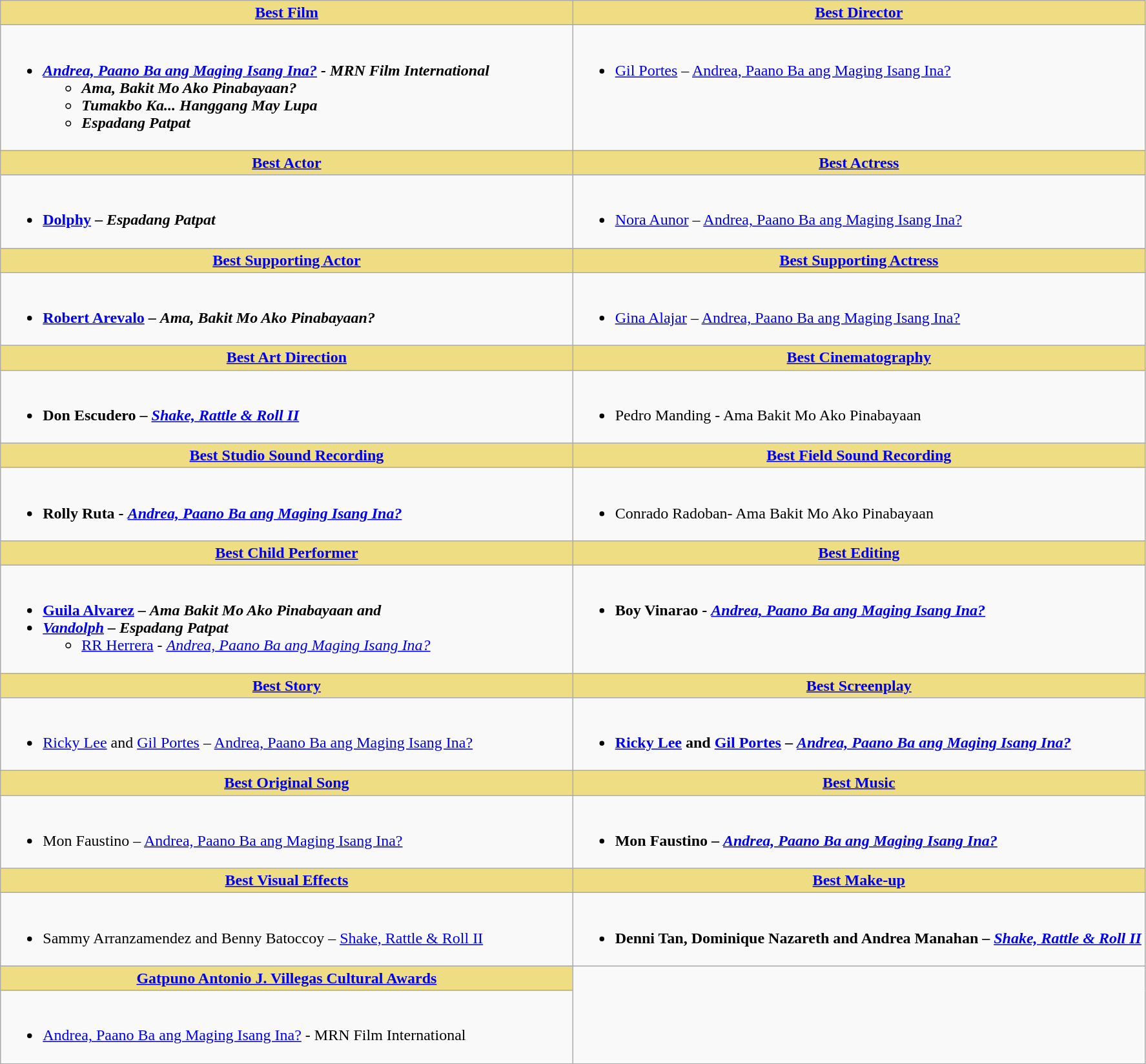<table class=wikitable>
<tr>
<th style="background:#EEDD82; width:50%"><a href='#'>Best Film</a></th>
<th style="background:#EEDD82; width:50%"><a href='#'>Best Director</a></th>
</tr>
<tr>
<td valign="top"><br><ul><li><strong><em><a href='#'>Andrea, Paano Ba ang Maging Isang Ina?</a><em> - MRN Film International<strong><ul><li></em>Ama, Bakit Mo Ako Pinabayaan?<em> </li><li></em>Tumakbo Ka... Hanggang May Lupa<em> </li><li></em>Espadang Patpat<em></li></ul></li></ul></td>
<td valign="top"><br><ul><li></strong><a href='#'>Gil Portes</a> – </em><a href='#'>Andrea, Paano Ba ang Maging Isang Ina?</a></em></strong></li></ul></td>
</tr>
<tr>
<th style="background:#EEDD82; width:50%"><a href='#'>Best Actor</a></th>
<th style="background:#EEDD82; width:50%"><a href='#'>Best Actress</a></th>
</tr>
<tr>
<td valign="top"><br><ul><li><strong><a href='#'>Dolphy</a> – <em>Espadang Patpat<strong><em></li></ul></td>
<td valign="top"><br><ul><li></strong><a href='#'>Nora Aunor</a> – </em><a href='#'>Andrea, Paano Ba ang Maging Isang Ina?</a></em></strong></li></ul></td>
</tr>
<tr>
<th style="background:#EEDD82; width:50%"><a href='#'>Best Supporting Actor</a></th>
<th style="background:#EEDD82; width:50%"><a href='#'>Best Supporting Actress</a></th>
</tr>
<tr>
<td valign="top"><br><ul><li><strong><a href='#'>Robert Arevalo</a> – <em>Ama, Bakit Mo Ako Pinabayaan?<strong><em></li></ul></td>
<td valign="top"><br><ul><li></strong><a href='#'>Gina Alajar</a> – </em><a href='#'>Andrea, Paano Ba ang Maging Isang Ina?</a></em></strong></li></ul></td>
</tr>
<tr>
<th style="background:#EEDD82; width:50%"><a href='#'>Best Art Direction</a></th>
<th style="background:#EEDD82; width:50%"><a href='#'>Best Cinematography</a></th>
</tr>
<tr>
<td valign="top"><br><ul><li><strong>Don Escudero – <em><a href='#'>Shake, Rattle & Roll II</a><strong><em></li></ul></td>
<td valign="top"><br><ul><li></strong>Pedro Manding - </em>Ama Bakit Mo Ako Pinabayaan</em></strong></li></ul></td>
</tr>
<tr>
<th style="background:#EEDD82; width:50%"><a href='#'>Best Studio Sound Recording</a></th>
<th style="background:#EEDD82; width:50%"><a href='#'>Best Field Sound Recording</a></th>
</tr>
<tr>
<td valign="top"><br><ul><li><strong>Rolly Ruta - <em><a href='#'>Andrea, Paano Ba ang Maging Isang Ina?</a><strong><em></li></ul></td>
<td valign="top"><br><ul><li></strong>Conrado Radoban- </em>Ama Bakit Mo Ako Pinabayaan</em></strong></li></ul></td>
</tr>
<tr>
<th style="background:#EEDD82; width:50%"><a href='#'>Best Child Performer</a></th>
<th style="background:#EEDD82; width:50%"><a href='#'>Best Editing</a></th>
</tr>
<tr>
<td valign="top"><br><ul><li><strong><a href='#'>Guila Alvarez</a> – <em>Ama Bakit Mo Ako Pinabayaan<strong><em> and</li><li></strong><a href='#'>Vandolph</a> – </em>Espadang Patpat</em></strong><ul><li><a href='#'>RR Herrera</a> - <em><a href='#'>Andrea, Paano Ba ang Maging Isang Ina?</a></em></li></ul></li></ul></td>
<td valign="top"><br><ul><li><strong>Boy Vinarao - <em><a href='#'>Andrea, Paano Ba ang Maging Isang Ina?</a><strong><em></li></ul></td>
</tr>
<tr>
<th style="background:#EEDD82; width:50%"><a href='#'>Best Story</a></th>
<th style="background:#EEDD82; width:50%"><a href='#'>Best Screenplay</a></th>
</tr>
<tr>
<td valign="top"><br><ul><li></strong><a href='#'>Ricky Lee</a> and <a href='#'>Gil Portes</a> – </em><a href='#'>Andrea, Paano Ba ang Maging Isang Ina?</a></em></strong></li></ul></td>
<td valign="top"><br><ul><li><strong><a href='#'>Ricky Lee</a> and <a href='#'>Gil Portes</a> – <em><a href='#'>Andrea, Paano Ba ang Maging Isang Ina?</a><strong><em></li></ul></td>
</tr>
<tr>
<th style="background:#EEDD82; width:50%"><a href='#'>Best Original Song</a></th>
<th style="background:#EEDD82; width:50%"><a href='#'>Best Music</a></th>
</tr>
<tr>
<td valign="top"><br><ul><li></strong>Mon Faustino – </em><a href='#'>Andrea, Paano Ba ang Maging Isang Ina?</a></em></strong></li></ul></td>
<td valign="top"><br><ul><li><strong>Mon Faustino – <em><a href='#'>Andrea, Paano Ba ang Maging Isang Ina?</a><strong><em></li></ul></td>
</tr>
<tr>
<th style="background:#EEDD82; width:50%"><a href='#'>Best Visual Effects</a></th>
<th style="background:#EEDD82; width:50%"><a href='#'>Best Make-up</a></th>
</tr>
<tr>
<td valign="top"><br><ul><li></strong>Sammy Arranzamendez and Benny Batoccoy – </em><a href='#'>Shake, Rattle & Roll II</a></em></strong></li></ul></td>
<td valign="top"><br><ul><li><strong>Denni Tan, Dominique Nazareth and Andrea Manahan – <em><a href='#'>Shake, Rattle & Roll II</a><strong><em></li></ul></td>
</tr>
<tr>
<th style="background:#EEDD82; width:50%"><a href='#'>Gatpuno Antonio J. Villegas Cultural Awards</a></th>
</tr>
<tr>
<td valign="top"><br><ul><li></em></strong><a href='#'>Andrea, Paano Ba ang Maging Isang Ina?</a></em> - MRN Film International</strong></li></ul></td>
</tr>
</table>
